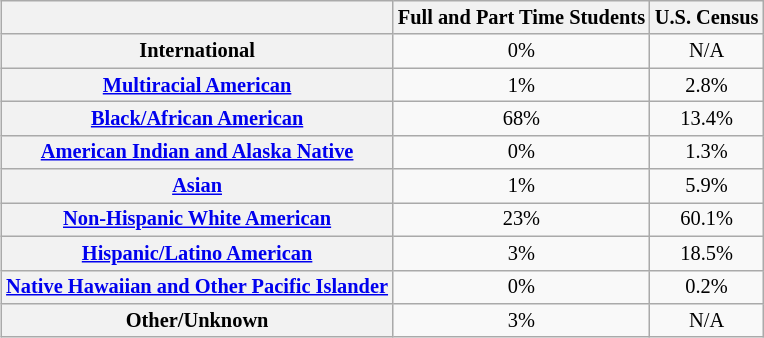<table style="text-align:center; float:right; font-size:85%; margin-left:2em; margin:10px;"  class="wikitable">
<tr>
<th></th>
<th>Full and Part Time Students</th>
<th>U.S. Census</th>
</tr>
<tr>
<th>International</th>
<td>0%</td>
<td>N/A</td>
</tr>
<tr>
<th><a href='#'>Multiracial American</a></th>
<td>1%</td>
<td>2.8%</td>
</tr>
<tr>
<th><a href='#'>Black/African American</a></th>
<td>68%</td>
<td>13.4%</td>
</tr>
<tr>
<th><a href='#'>American Indian and Alaska Native</a></th>
<td>0%</td>
<td>1.3%</td>
</tr>
<tr>
<th><a href='#'>Asian</a></th>
<td>1%</td>
<td>5.9%</td>
</tr>
<tr>
<th><a href='#'>Non-Hispanic White American</a></th>
<td>23%</td>
<td>60.1%</td>
</tr>
<tr>
<th><a href='#'>Hispanic/Latino American</a></th>
<td>3%</td>
<td>18.5%</td>
</tr>
<tr>
<th><a href='#'>Native Hawaiian and Other Pacific Islander</a></th>
<td>0%</td>
<td>0.2%</td>
</tr>
<tr>
<th>Other/Unknown</th>
<td>3%</td>
<td>N/A</td>
</tr>
</table>
